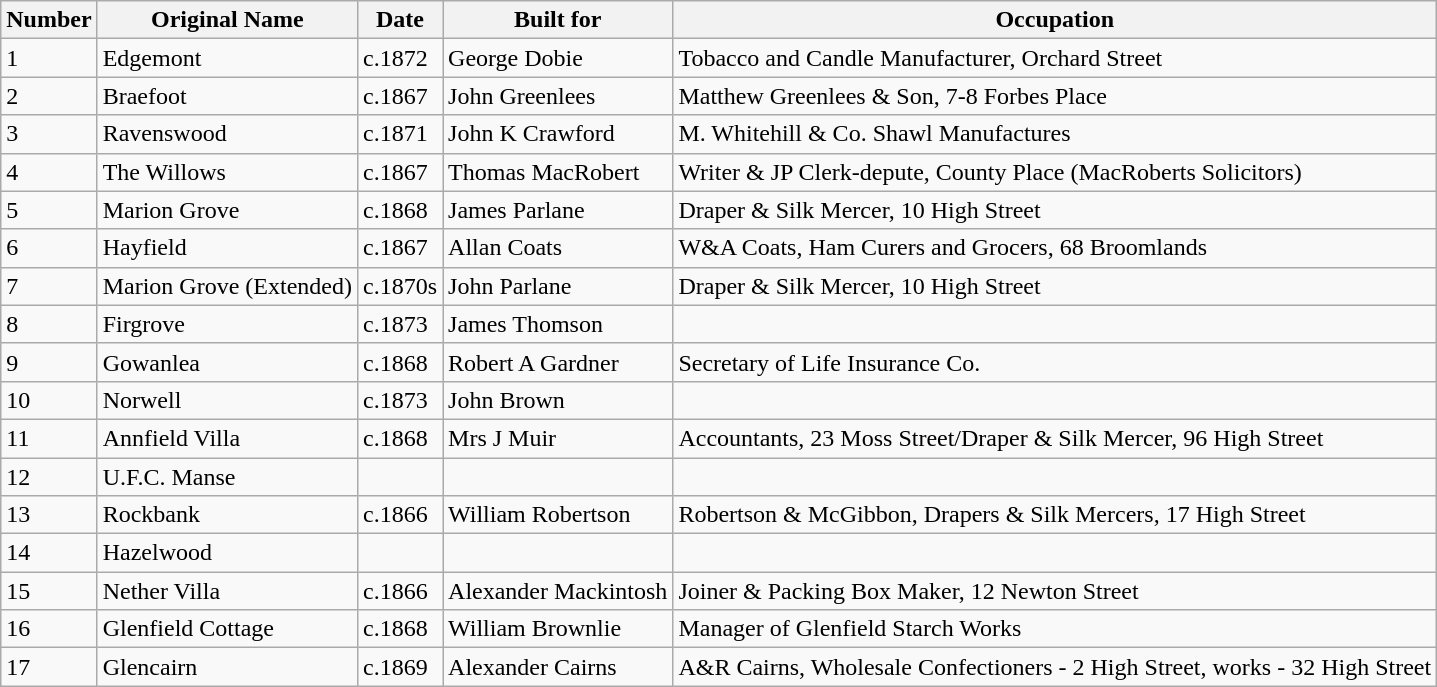<table class="wikitable">
<tr>
<th>Number</th>
<th>Original Name</th>
<th>Date</th>
<th>Built for</th>
<th>Occupation</th>
</tr>
<tr>
<td>1</td>
<td>Edgemont</td>
<td>c.1872</td>
<td>George Dobie</td>
<td>Tobacco and Candle Manufacturer, Orchard Street</td>
</tr>
<tr>
<td>2</td>
<td>Braefoot</td>
<td>c.1867</td>
<td>John Greenlees</td>
<td>Matthew Greenlees & Son, 7-8 Forbes Place</td>
</tr>
<tr>
<td>3</td>
<td>Ravenswood</td>
<td>c.1871</td>
<td>John K Crawford</td>
<td>M. Whitehill & Co. Shawl Manufactures</td>
</tr>
<tr>
<td>4</td>
<td>The Willows</td>
<td>c.1867</td>
<td>Thomas MacRobert</td>
<td>Writer & JP Clerk-depute, County Place (MacRoberts Solicitors)</td>
</tr>
<tr>
<td>5</td>
<td>Marion Grove</td>
<td>c.1868</td>
<td>James Parlane</td>
<td>Draper & Silk Mercer, 10 High Street</td>
</tr>
<tr>
<td>6</td>
<td>Hayfield</td>
<td>c.1867</td>
<td>Allan Coats</td>
<td>W&A Coats, Ham Curers and Grocers, 68 Broomlands</td>
</tr>
<tr>
<td>7</td>
<td>Marion Grove (Extended)</td>
<td>c.1870s</td>
<td>John Parlane</td>
<td>Draper & Silk Mercer, 10 High Street</td>
</tr>
<tr>
<td>8</td>
<td>Firgrove</td>
<td>c.1873</td>
<td>James Thomson</td>
<td></td>
</tr>
<tr>
<td>9</td>
<td>Gowanlea</td>
<td>c.1868</td>
<td>Robert A Gardner</td>
<td>Secretary of Life Insurance Co.</td>
</tr>
<tr>
<td>10</td>
<td>Norwell</td>
<td>c.1873</td>
<td>John Brown</td>
<td></td>
</tr>
<tr>
<td>11</td>
<td>Annfield Villa</td>
<td>c.1868</td>
<td>Mrs J Muir</td>
<td>Accountants, 23 Moss Street/Draper & Silk Mercer, 96 High Street</td>
</tr>
<tr>
<td>12</td>
<td>U.F.C. Manse</td>
<td></td>
<td></td>
</tr>
<tr>
<td>13</td>
<td>Rockbank</td>
<td>c.1866</td>
<td>William Robertson</td>
<td>Robertson & McGibbon, Drapers & Silk Mercers, 17 High Street</td>
</tr>
<tr>
<td>14</td>
<td>Hazelwood</td>
<td></td>
<td></td>
</tr>
<tr>
<td>15</td>
<td>Nether Villa</td>
<td>c.1866</td>
<td>Alexander Mackintosh</td>
<td>Joiner & Packing Box Maker, 12 Newton Street</td>
</tr>
<tr>
<td>16</td>
<td>Glenfield Cottage</td>
<td>c.1868</td>
<td>William Brownlie</td>
<td>Manager of Glenfield Starch Works</td>
</tr>
<tr>
<td>17</td>
<td>Glencairn</td>
<td>c.1869</td>
<td>Alexander Cairns</td>
<td>A&R Cairns, Wholesale Confectioners - 2 High Street, works - 32 High Street</td>
</tr>
</table>
